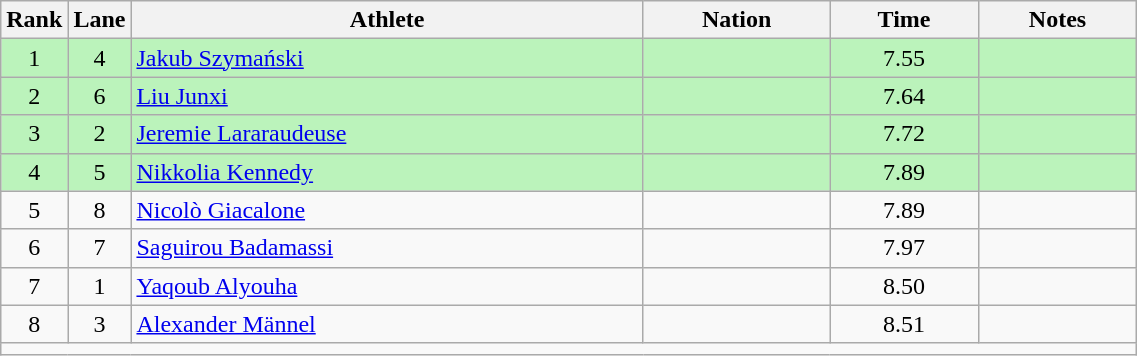<table class="wikitable sortable" style="text-align:center;width: 60%;">
<tr>
<th scope="col" style="width: 10px;">Rank</th>
<th scope="col" style="width: 10px;">Lane</th>
<th scope="col">Athlete</th>
<th scope="col">Nation</th>
<th scope="col">Time</th>
<th scope="col">Notes</th>
</tr>
<tr bgcolor=bbf3bb>
<td>1</td>
<td>4</td>
<td align=left><a href='#'>Jakub Szymański</a></td>
<td align=left></td>
<td>7.55</td>
<td></td>
</tr>
<tr bgcolor=bbf3bb>
<td>2</td>
<td>6</td>
<td align=left><a href='#'>Liu Junxi</a></td>
<td align=left></td>
<td>7.64</td>
<td></td>
</tr>
<tr bgcolor=bbf3bb>
<td>3</td>
<td>2</td>
<td align=left><a href='#'>Jeremie Lararaudeuse</a></td>
<td align=left></td>
<td>7.72</td>
<td></td>
</tr>
<tr bgcolor=bbf3bb>
<td>4</td>
<td>5</td>
<td align=left><a href='#'>Nikkolia Kennedy</a></td>
<td align=left></td>
<td>7.89 </td>
<td></td>
</tr>
<tr>
<td>5</td>
<td>8</td>
<td align=left><a href='#'>Nicolò Giacalone</a></td>
<td align=left></td>
<td>7.89 </td>
<td></td>
</tr>
<tr>
<td>6</td>
<td>7</td>
<td align=left><a href='#'>Saguirou Badamassi</a></td>
<td align=left></td>
<td>7.97</td>
<td></td>
</tr>
<tr>
<td>7</td>
<td>1</td>
<td align=left><a href='#'>Yaqoub Alyouha</a></td>
<td align=left></td>
<td>8.50</td>
<td></td>
</tr>
<tr>
<td>8</td>
<td>3</td>
<td align=left><a href='#'>Alexander Männel</a></td>
<td align=left></td>
<td>8.51</td>
<td></td>
</tr>
<tr class="sortbottom">
<td colspan="6"></td>
</tr>
</table>
